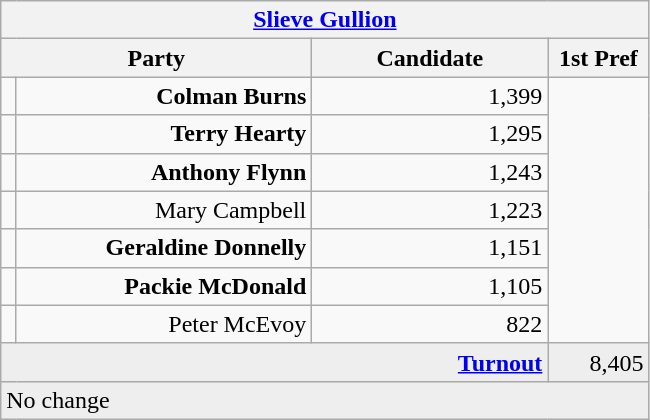<table class="wikitable">
<tr>
<th colspan="4" align="center"><a href='#'>Slieve Gullion</a></th>
</tr>
<tr>
<th colspan="2" align="center" width=200>Party</th>
<th width=150>Candidate</th>
<th width=60>1st Pref</th>
</tr>
<tr>
<td></td>
<td align="right"><strong>Colman Burns</strong></td>
<td align="right">1,399</td>
</tr>
<tr>
<td></td>
<td align="right"><strong>Terry Hearty</strong></td>
<td align="right">1,295</td>
</tr>
<tr>
<td></td>
<td align="right"><strong>Anthony Flynn</strong></td>
<td align="right">1,243</td>
</tr>
<tr>
<td></td>
<td align="right">Mary Campbell</td>
<td align="right">1,223</td>
</tr>
<tr>
<td></td>
<td align="right"><strong>Geraldine Donnelly</strong></td>
<td align="right">1,151</td>
</tr>
<tr>
<td></td>
<td align="right"><strong>Packie McDonald</strong></td>
<td align="right">1,105</td>
</tr>
<tr>
<td></td>
<td align="right">Peter McEvoy</td>
<td align="right">822</td>
</tr>
<tr bgcolor="EEEEEE">
<td colspan=3 align="right"><strong><a href='#'>Turnout</a></strong></td>
<td align="right">8,405</td>
</tr>
<tr>
<td colspan=4 bgcolor="EEEEEE">No change</td>
</tr>
</table>
